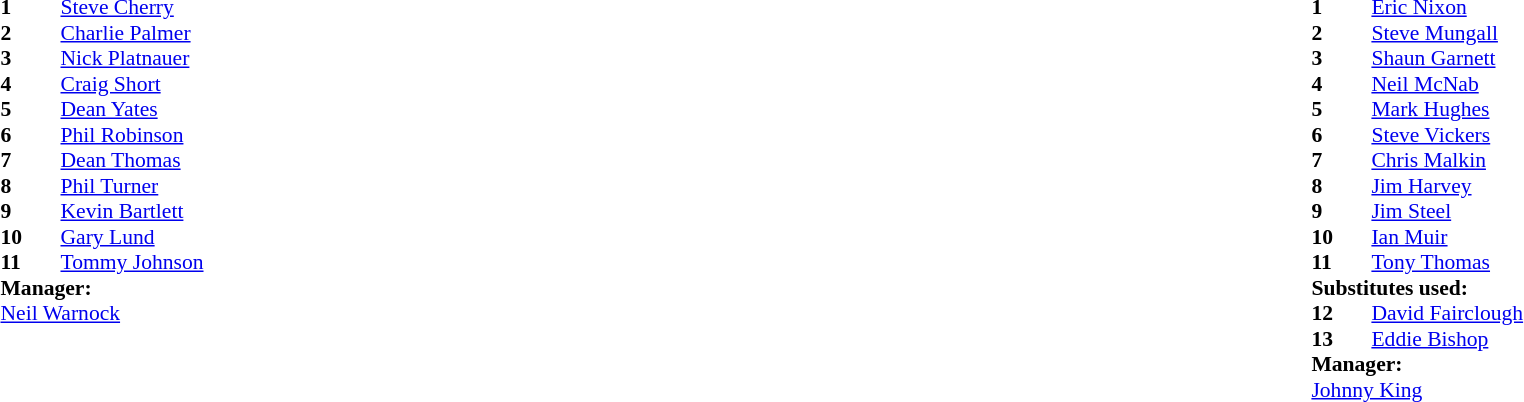<table width="100%">
<tr>
<td valign="top" width="50%"><br><table style="font-size: 90%" cellspacing="0" cellpadding="0">
<tr>
<td colspan="4"></td>
</tr>
<tr>
<th width="40"></th>
</tr>
<tr>
<td><strong>1</strong></td>
<td><a href='#'>Steve Cherry</a></td>
</tr>
<tr>
<td><strong>2</strong></td>
<td><a href='#'>Charlie Palmer</a></td>
</tr>
<tr>
<td><strong>3</strong></td>
<td><a href='#'>Nick Platnauer</a></td>
</tr>
<tr>
<td><strong>4</strong></td>
<td><a href='#'>Craig Short</a></td>
</tr>
<tr>
<td><strong>5</strong></td>
<td><a href='#'>Dean Yates</a></td>
</tr>
<tr>
<td><strong>6</strong></td>
<td><a href='#'>Phil Robinson</a></td>
</tr>
<tr>
<td><strong>7</strong></td>
<td><a href='#'>Dean Thomas</a></td>
</tr>
<tr>
<td><strong>8</strong></td>
<td><a href='#'>Phil Turner</a></td>
</tr>
<tr>
<td><strong>9</strong></td>
<td><a href='#'>Kevin Bartlett</a></td>
</tr>
<tr>
<td><strong>10</strong></td>
<td><a href='#'>Gary Lund</a></td>
</tr>
<tr>
<td><strong>11</strong></td>
<td><a href='#'>Tommy Johnson</a></td>
</tr>
<tr>
<td colspan=4><strong>Manager:</strong></td>
</tr>
<tr>
<td colspan="4"><a href='#'>Neil Warnock</a></td>
</tr>
</table>
</td>
<td valign="top" width="50%"><br><table style="font-size: 90%" cellspacing="0" cellpadding="0" align="center">
<tr>
<td colspan="4"></td>
</tr>
<tr>
<th width="40"></th>
</tr>
<tr>
<td><strong>1</strong></td>
<td><a href='#'>Eric Nixon</a></td>
</tr>
<tr>
<td><strong>2</strong></td>
<td><a href='#'>Steve Mungall</a> </td>
</tr>
<tr>
<td><strong>3</strong></td>
<td><a href='#'>Shaun Garnett</a> </td>
</tr>
<tr>
<td><strong>4</strong></td>
<td><a href='#'>Neil McNab</a></td>
</tr>
<tr>
<td><strong>5</strong></td>
<td><a href='#'>Mark Hughes</a></td>
</tr>
<tr>
<td><strong>6</strong></td>
<td><a href='#'>Steve Vickers</a> </td>
</tr>
<tr>
<td><strong>7</strong></td>
<td><a href='#'>Chris Malkin</a></td>
</tr>
<tr>
<td><strong>8</strong></td>
<td><a href='#'>Jim Harvey</a> </td>
</tr>
<tr>
<td><strong>9</strong></td>
<td><a href='#'>Jim Steel</a></td>
</tr>
<tr>
<td><strong>10</strong></td>
<td><a href='#'>Ian Muir</a></td>
</tr>
<tr>
<td><strong>11</strong></td>
<td><a href='#'>Tony Thomas</a></td>
</tr>
<tr>
<td colspan="3"><strong>Substitutes used:</strong></td>
</tr>
<tr>
<td><strong>12</strong></td>
<td><a href='#'>David Fairclough</a> </td>
</tr>
<tr>
<td><strong>13</strong></td>
<td><a href='#'>Eddie Bishop</a> </td>
</tr>
<tr>
<td colspan=4><strong>Manager:</strong></td>
</tr>
<tr>
<td colspan="4"><a href='#'>Johnny King</a></td>
</tr>
<tr>
</tr>
</table>
</td>
</tr>
</table>
